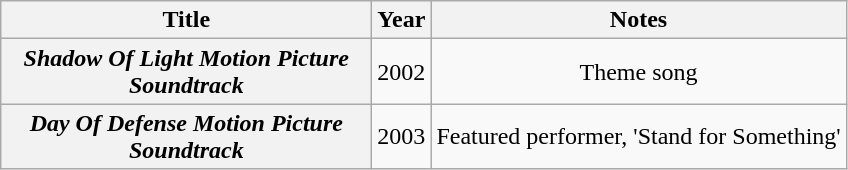<table class="wikitable plainrowheaders" style="text-align:center;">
<tr>
<th scope="col" style="width:15em;">Title</th>
<th scope="col" style="width:1em;">Year</th>
<th scope="col">Notes</th>
</tr>
<tr>
<th scope="row"><em>Shadow Of Light Motion Picture Soundtrack</em></th>
<td>2002</td>
<td>Theme song</td>
</tr>
<tr>
<th scope="row"><em>Day Of Defense Motion Picture Soundtrack</em></th>
<td>2003</td>
<td>Featured performer, 'Stand for Something'</td>
</tr>
</table>
